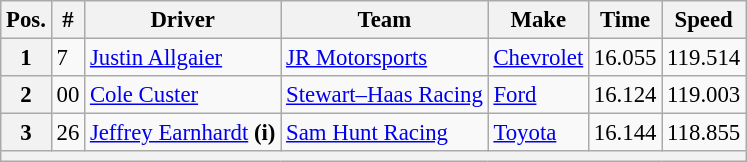<table class="wikitable" style="font-size:95%">
<tr>
<th>Pos.</th>
<th>#</th>
<th>Driver</th>
<th>Team</th>
<th>Make</th>
<th>Time</th>
<th>Speed</th>
</tr>
<tr>
<th>1</th>
<td>7</td>
<td><a href='#'>Justin Allgaier</a></td>
<td><a href='#'>JR Motorsports</a></td>
<td><a href='#'>Chevrolet</a></td>
<td>16.055</td>
<td>119.514</td>
</tr>
<tr>
<th>2</th>
<td>00</td>
<td><a href='#'>Cole Custer</a></td>
<td><a href='#'>Stewart–Haas Racing</a></td>
<td><a href='#'>Ford</a></td>
<td>16.124</td>
<td>119.003</td>
</tr>
<tr>
<th>3</th>
<td>26</td>
<td><a href='#'>Jeffrey Earnhardt</a> <strong>(i)</strong></td>
<td><a href='#'>Sam Hunt Racing</a></td>
<td><a href='#'>Toyota</a></td>
<td>16.144</td>
<td>118.855</td>
</tr>
<tr>
<th colspan="7"></th>
</tr>
</table>
